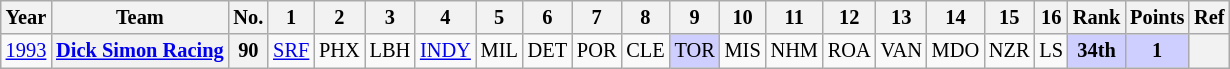<table class="wikitable" style="text-align:center; font-size:85%">
<tr>
<th>Year</th>
<th>Team</th>
<th>No.</th>
<th>1</th>
<th>2</th>
<th>3</th>
<th>4</th>
<th>5</th>
<th>6</th>
<th>7</th>
<th>8</th>
<th>9</th>
<th>10</th>
<th>11</th>
<th>12</th>
<th>13</th>
<th>14</th>
<th>15</th>
<th>16</th>
<th>Rank</th>
<th>Points</th>
<th>Ref</th>
</tr>
<tr>
<td><a href='#'>1993</a></td>
<th nowrap><a href='#'>Dick Simon Racing</a></th>
<th>90</th>
<td><a href='#'>SRF</a></td>
<td>PHX</td>
<td>LBH</td>
<td><a href='#'>INDY</a></td>
<td>MIL</td>
<td>DET</td>
<td>POR</td>
<td>CLE</td>
<td style="background:#CFCFFF;">TOR<br></td>
<td>MIS</td>
<td>NHM</td>
<td>ROA</td>
<td>VAN</td>
<td>MDO</td>
<td>NZR</td>
<td>LS</td>
<td style="background:#CFCFFF;"><strong>34th</strong></td>
<td style="background:#CFCFFF;"><strong>1</strong></td>
<th></th>
</tr>
</table>
